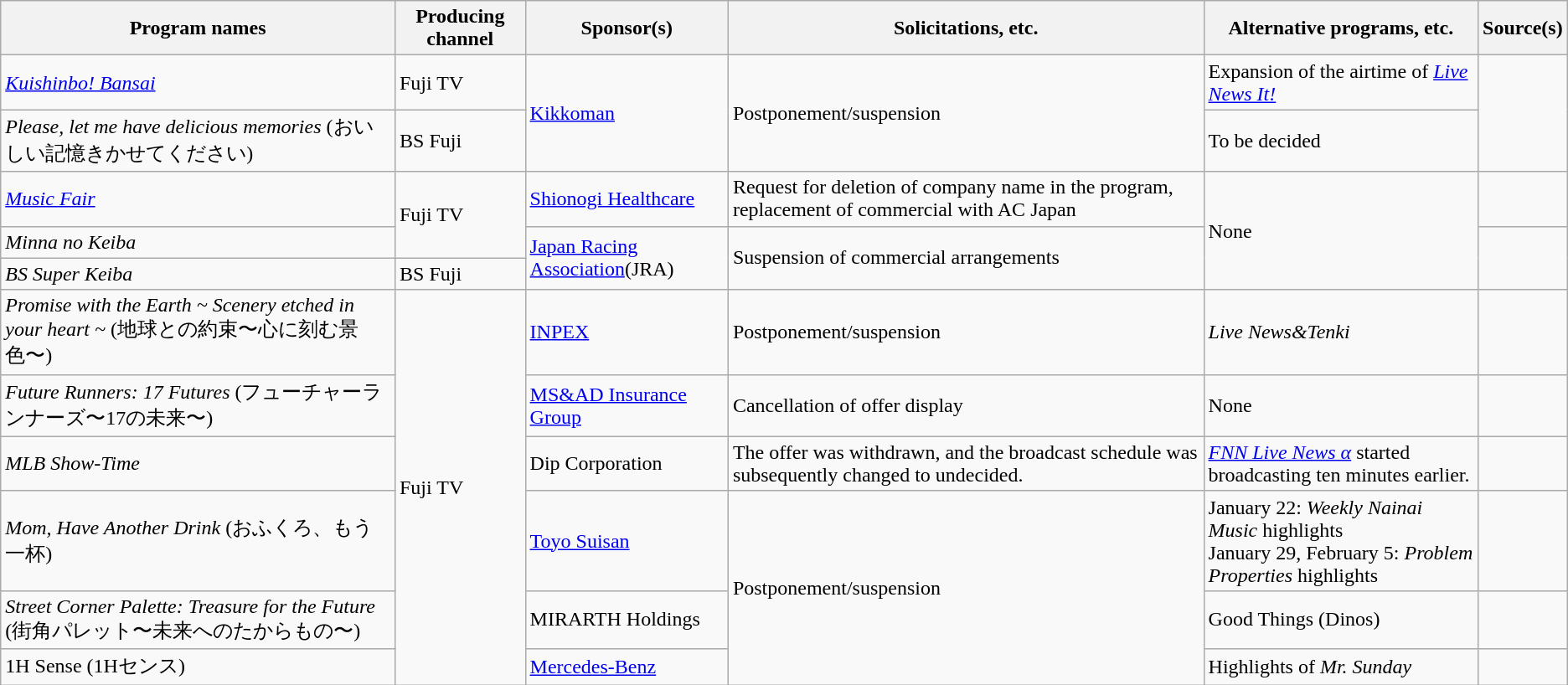<table class="wikitable">
<tr>
<th>Program names</th>
<th>Producing channel</th>
<th>Sponsor(s)</th>
<th>Solicitations, etc.</th>
<th>Alternative programs, etc.</th>
<th>Source(s)</th>
</tr>
<tr>
<td><em><a href='#'>Kuishinbo! Bansai</a></em></td>
<td>Fuji TV</td>
<td rowspan="2"><a href='#'>Kikkoman</a></td>
<td rowspan="2">Postponement/suspension</td>
<td>Expansion of the airtime of <em><a href='#'>Live News It!</a></em></td>
<td rowspan="2"></td>
</tr>
<tr>
<td><em>Please, let me have delicious memories</em> (おいしい記憶きかせてください)</td>
<td>BS Fuji</td>
<td>To be decided</td>
</tr>
<tr>
<td><em><a href='#'>Music Fair</a></em></td>
<td rowspan="2">Fuji TV</td>
<td><a href='#'>Shionogi Healthcare</a></td>
<td>Request for deletion of company name in the program, replacement of commercial with AC Japan</td>
<td rowspan="3">None</td>
<td></td>
</tr>
<tr>
<td><em>Minna no Keiba</em></td>
<td rowspan="2"><a href='#'>Japan Racing Association</a>(JRA)</td>
<td rowspan="2">Suspension of commercial arrangements</td>
<td rowspan="2"></td>
</tr>
<tr>
<td><em>BS Super Keiba</em></td>
<td>BS Fuji</td>
</tr>
<tr>
<td><em>Promise with the Earth ~ Scenery etched in your heart ~</em> (地球との約束〜心に刻む景色〜)</td>
<td rowspan="6">Fuji TV</td>
<td><a href='#'>INPEX</a></td>
<td>Postponement/suspension</td>
<td><em>Live News&Tenki</em></td>
<td></td>
</tr>
<tr>
<td><em>Future Runners: 17 Futures</em> (フューチャーランナーズ〜17の未来〜)</td>
<td><a href='#'>MS&AD Insurance Group</a></td>
<td>Cancellation of offer display</td>
<td>None</td>
<td></td>
</tr>
<tr>
<td><em>MLB Show-Time</em></td>
<td>Dip Corporation</td>
<td>The offer was withdrawn, and the broadcast schedule was subsequently changed to undecided.</td>
<td><em><a href='#'>FNN Live News α</a></em> started broadcasting ten minutes earlier.</td>
<td></td>
</tr>
<tr>
<td><em>Mom, Have Another Drink</em> (おふくろ、もう一杯)</td>
<td><a href='#'>Toyo Suisan</a></td>
<td rowspan="3">Postponement/suspension</td>
<td>January 22: <em>Weekly Nainai Music</em> highlights<br>January 29, February 5: <em>Problem Properties</em> highlights</td>
<td></td>
</tr>
<tr>
<td><em>Street Corner Palette: Treasure for the Future</em> (街角パレット〜未来へのたからもの〜)</td>
<td>MIRARTH Holdings</td>
<td>Good Things (Dinos)</td>
<td></td>
</tr>
<tr>
<td>1H Sense (1Hセンス)</td>
<td><a href='#'>Mercedes-Benz</a></td>
<td>Highlights of <em>Mr. Sunday</em></td>
<td></td>
</tr>
</table>
